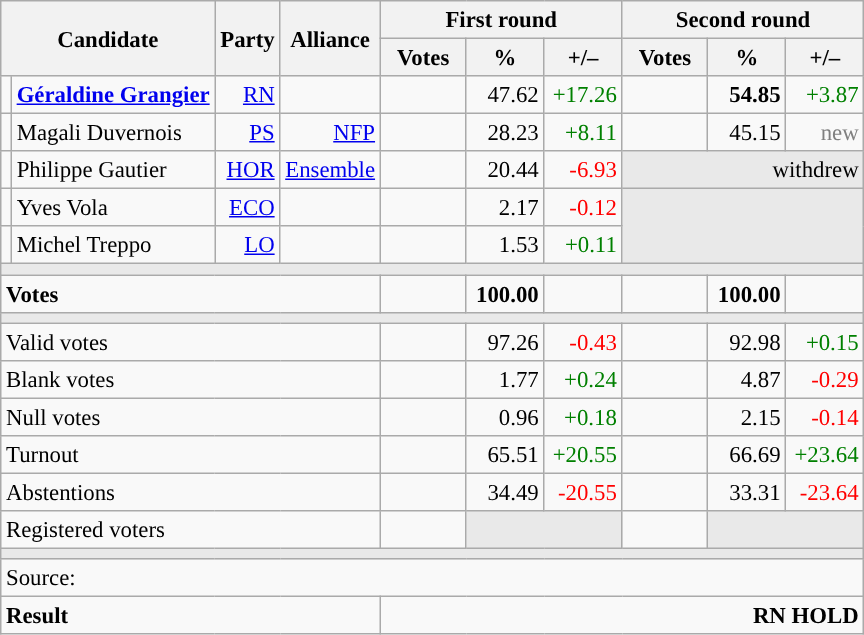<table class="wikitable" style="text-align:right;font-size:95%;">
<tr>
<th rowspan="2" colspan="2">Candidate</th>
<th colspan="1" rowspan="2">Party</th>
<th colspan="1" rowspan="2">Alliance</th>
<th colspan="3">First round</th>
<th colspan="3">Second round</th>
</tr>
<tr>
<th style="width:50px;">Votes</th>
<th style="width:45px;">%</th>
<th style="width:45px;">+/–</th>
<th style="width:50px;">Votes</th>
<th style="width:45px;">%</th>
<th style="width:45px;">+/–</th>
</tr>
<tr>
<td style="color:inherit;background:"></td>
<td style="text-align:left;"><strong><a href='#'>Géraldine Grangier</a></strong></td>
<td><a href='#'>RN</a></td>
<td></td>
<td></td>
<td>47.62</td>
<td style="color:green;">+17.26</td>
<td><strong></strong></td>
<td><strong>54.85</strong></td>
<td style="color:green;">+3.87</td>
</tr>
<tr>
<td style="color:inherit;background:"></td>
<td style="text-align:left;">Magali Duvernois</td>
<td><a href='#'>PS</a></td>
<td><a href='#'>NFP</a></td>
<td></td>
<td>28.23</td>
<td style="color:green;">+8.11</td>
<td></td>
<td>45.15</td>
<td style="color:grey;">new</td>
</tr>
<tr>
<td style="color:inherit;background:"></td>
<td style="text-align:left;">Philippe Gautier</td>
<td><a href='#'>HOR</a></td>
<td><a href='#'>Ensemble</a></td>
<td></td>
<td>20.44</td>
<td style="color:red;">-6.93</td>
<td colspan="3" style="background:#E9E9E9;">withdrew</td>
</tr>
<tr>
<td style="color:inherit;background:"></td>
<td style="text-align:left;">Yves Vola</td>
<td><a href='#'>ECO</a></td>
<td></td>
<td></td>
<td>2.17</td>
<td style="color:red;">-0.12</td>
<td colspan="3" rowspan="2" style="background:#E9E9E9;"></td>
</tr>
<tr>
<td style="color:inherit;background:"></td>
<td style="text-align:left;">Michel Treppo</td>
<td><a href='#'>LO</a></td>
<td></td>
<td></td>
<td>1.53</td>
<td style="color:green;">+0.11</td>
</tr>
<tr>
<td colspan="10" style="background:#E9E9E9;"></td>
</tr>
<tr style="font-weight:bold;">
<td colspan="4" style="text-align:left;">Votes</td>
<td></td>
<td>100.00</td>
<td></td>
<td></td>
<td>100.00</td>
<td></td>
</tr>
<tr>
<td colspan="10" style="background:#E9E9E9;"></td>
</tr>
<tr>
<td colspan="4" style="text-align:left;">Valid votes</td>
<td></td>
<td>97.26</td>
<td style="color:red;">-0.43</td>
<td></td>
<td>92.98</td>
<td style="color:green;">+0.15</td>
</tr>
<tr>
<td colspan="4" style="text-align:left;">Blank votes</td>
<td></td>
<td>1.77</td>
<td style="color:green;">+0.24</td>
<td></td>
<td>4.87</td>
<td style="color:red;">-0.29</td>
</tr>
<tr>
<td colspan="4" style="text-align:left;">Null votes</td>
<td></td>
<td>0.96</td>
<td style="color:green;">+0.18</td>
<td></td>
<td>2.15</td>
<td style="color:red;">-0.14</td>
</tr>
<tr>
<td colspan="4" style="text-align:left;">Turnout</td>
<td></td>
<td>65.51</td>
<td style="color:green;">+20.55</td>
<td></td>
<td>66.69</td>
<td style="color:green;">+23.64</td>
</tr>
<tr>
<td colspan="4" style="text-align:left;">Abstentions</td>
<td></td>
<td>34.49</td>
<td style="color:red;">-20.55</td>
<td></td>
<td>33.31</td>
<td style="color:red;">-23.64</td>
</tr>
<tr>
<td colspan="4" style="text-align:left;">Registered voters</td>
<td></td>
<td colspan="2" style="background:#E9E9E9;"></td>
<td></td>
<td colspan="2" style="background:#E9E9E9;"></td>
</tr>
<tr>
<td colspan="10" style="background:#E9E9E9;"></td>
</tr>
<tr>
<td colspan="10" style="text-align:left;">Source: </td>
</tr>
<tr style="font-weight:bold">
<td colspan="4" style="text-align:left;">Result</td>
<td colspan="6" style="background-color:">RN HOLD</td>
</tr>
</table>
